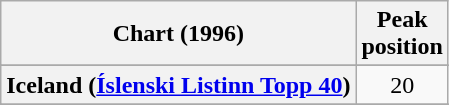<table class="wikitable sortable plainrowheaders" style="text-align:center">
<tr>
<th>Chart (1996)</th>
<th>Peak<br>position</th>
</tr>
<tr>
</tr>
<tr>
</tr>
<tr>
<th scope="row">Iceland (<a href='#'>Íslenski Listinn Topp 40</a>)</th>
<td>20</td>
</tr>
<tr>
</tr>
<tr>
</tr>
<tr>
</tr>
<tr>
</tr>
<tr>
</tr>
<tr>
</tr>
<tr>
</tr>
<tr>
</tr>
</table>
